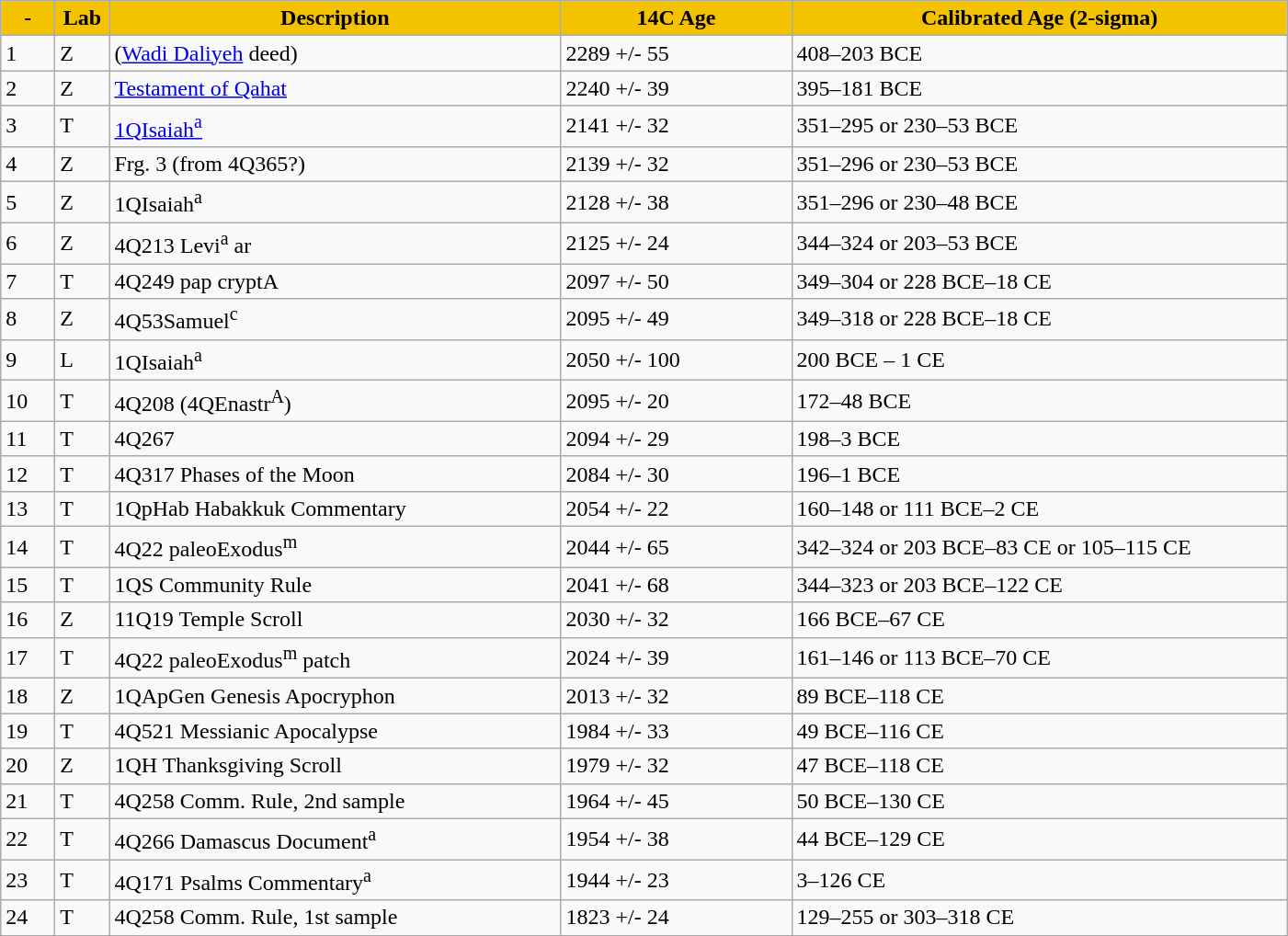<table class="wikitable">
<tr>
<th style="background-color: #F3C301; width:2em">-</th>
<th style="background-color: #F3C301; width:2em">Lab</th>
<th style="background-color: #F3C301; width:20em">Description</th>
<th style="background-color: #F3C301; width:10em ">14C Age</th>
<th style="background-color: #F3C301; width:22em">Calibrated Age (2-sigma)</th>
</tr>
<tr>
<td>1</td>
<td>Z</td>
<td>(<a href='#'>Wadi Daliyeh</a> deed)</td>
<td>2289 +/- 55</td>
<td>408–203 BCE</td>
</tr>
<tr>
<td>2</td>
<td>Z</td>
<td><a href='#'>Testament of Qahat</a></td>
<td>2240 +/- 39</td>
<td>395–181 BCE</td>
</tr>
<tr>
<td>3</td>
<td>T</td>
<td><a href='#'>1QIsaiah<sup>a</sup></a></td>
<td>2141 +/- 32</td>
<td>351–295 or 230–53 BCE</td>
</tr>
<tr>
<td>4</td>
<td>Z</td>
<td>Frg. 3 (from 4Q365?)</td>
<td>2139 +/- 32</td>
<td>351–296 or 230–53 BCE</td>
</tr>
<tr>
<td>5</td>
<td>Z</td>
<td>1QIsaiah<sup>a</sup></td>
<td>2128 +/- 38</td>
<td>351–296 or 230–48 BCE</td>
</tr>
<tr>
<td>6</td>
<td>Z</td>
<td>4Q213 Levi<sup>a</sup> ar</td>
<td>2125 +/- 24</td>
<td>344–324 or 203–53 BCE</td>
</tr>
<tr>
<td>7</td>
<td>T</td>
<td>4Q249 pap cryptA</td>
<td>2097 +/- 50</td>
<td>349–304 or 228 BCE–18 CE</td>
</tr>
<tr>
<td>8</td>
<td>Z</td>
<td>4Q53Samuel<sup>c</sup></td>
<td>2095 +/- 49</td>
<td>349–318 or 228 BCE–18 CE</td>
</tr>
<tr>
<td>9</td>
<td>L</td>
<td>1QIsaiah<sup>a</sup></td>
<td>2050 +/- 100</td>
<td>200 BCE – 1 CE</td>
</tr>
<tr>
<td>10</td>
<td>T</td>
<td>4Q208 (4QEnastr<sup>A</sup>)</td>
<td>2095 +/- 20</td>
<td>172–48 BCE</td>
</tr>
<tr>
<td>11</td>
<td>T</td>
<td>4Q267</td>
<td>2094 +/- 29</td>
<td>198–3 BCE</td>
</tr>
<tr>
<td>12</td>
<td>T</td>
<td>4Q317 Phases of the Moon</td>
<td>2084 +/- 30</td>
<td>196–1 BCE</td>
</tr>
<tr>
<td>13</td>
<td>T</td>
<td>1QpHab Habakkuk Commentary</td>
<td>2054 +/- 22</td>
<td>160–148 or 111 BCE–2 CE</td>
</tr>
<tr>
<td>14</td>
<td>T</td>
<td>4Q22 paleoExodus<sup>m</sup></td>
<td>2044 +/- 65</td>
<td>342–324 or 203 BCE–83 CE or 105–115 CE</td>
</tr>
<tr>
<td>15</td>
<td>T</td>
<td>1QS Community Rule</td>
<td>2041 +/- 68</td>
<td>344–323 or 203 BCE–122 CE</td>
</tr>
<tr>
<td>16</td>
<td>Z</td>
<td>11Q19 Temple Scroll</td>
<td>2030 +/- 32</td>
<td>166 BCE–67 CE</td>
</tr>
<tr>
<td>17</td>
<td>T</td>
<td>4Q22 paleoExodus<sup>m</sup> patch</td>
<td>2024 +/- 39</td>
<td>161–146 or 113 BCE–70 CE</td>
</tr>
<tr>
<td>18</td>
<td>Z</td>
<td>1QApGen Genesis Apocryphon</td>
<td>2013 +/- 32</td>
<td>89 BCE–118 CE</td>
</tr>
<tr>
<td>19</td>
<td>T</td>
<td>4Q521 Messianic Apocalypse</td>
<td>1984 +/- 33</td>
<td>49 BCE–116 CE</td>
</tr>
<tr>
<td>20</td>
<td>Z</td>
<td>1QH Thanksgiving Scroll</td>
<td>1979 +/- 32</td>
<td>47 BCE–118 CE</td>
</tr>
<tr>
<td>21</td>
<td>T</td>
<td>4Q258 Comm. Rule, 2nd sample</td>
<td>1964 +/- 45</td>
<td>50 BCE–130 CE</td>
</tr>
<tr>
<td>22</td>
<td>T</td>
<td>4Q266 Damascus Document<sup>a</sup></td>
<td>1954 +/- 38</td>
<td>44 BCE–129 CE</td>
</tr>
<tr>
<td>23</td>
<td>T</td>
<td>4Q171 Psalms Commentary<sup>a</sup></td>
<td>1944 +/- 23</td>
<td>3–126 CE</td>
</tr>
<tr>
<td>24</td>
<td>T</td>
<td>4Q258 Comm. Rule, 1st sample</td>
<td>1823 +/- 24</td>
<td>129–255 or 303–318 CE</td>
</tr>
<tr>
</tr>
</table>
